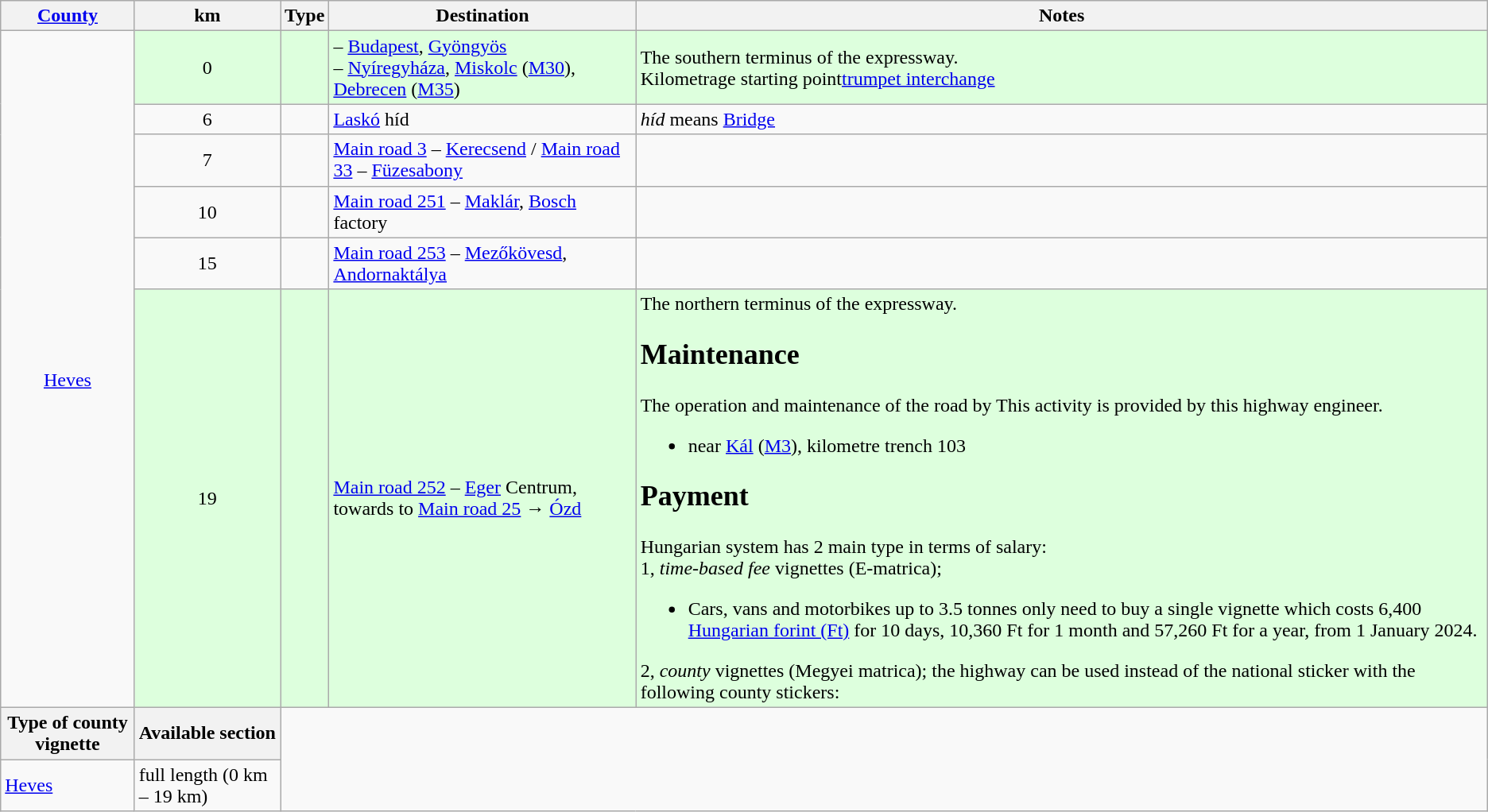<table class="wikitable">
<tr>
<th scope="col"><a href='#'>County</a></th>
<th scope="col">km</th>
<th scope="col">Type</th>
<th scope="col">Destination</th>
<th scope="col">Notes</th>
</tr>
<tr>
<td rowspan=6; align=center><br><a href='#'>Heves</a></td>
<td style="background:#dfd;" align=center>0</td>
<td style="background:#dfd;" align=center></td>
<td style="background:#dfd;"> – <a href='#'>Budapest</a>, <a href='#'>Gyöngyös</a><br> – <a href='#'>Nyíregyháza</a>, <a href='#'>Miskolc</a> (<a href='#'>M30</a>), <a href='#'>Debrecen</a> (<a href='#'>M35</a>)</td>
<td style="background:#dfd;">The southern terminus of the  expressway.<br>Kilometrage starting point<a href='#'>trumpet interchange</a></td>
</tr>
<tr>
<td align=center>6</td>
<td align=center></td>
<td><a href='#'>Laskó</a> híd</td>
<td><em>híd</em> means <a href='#'>Bridge</a></td>
</tr>
<tr>
<td align=center>7</td>
<td align=center></td>
<td> <a href='#'>Main road 3</a> – <a href='#'>Kerecsend</a> /  <a href='#'>Main road 33</a> – <a href='#'>Füzesabony</a></td>
<td></td>
</tr>
<tr>
<td align=center>10</td>
<td align=center></td>
<td><a href='#'>Main road 251</a> – <a href='#'>Maklár</a>, <a href='#'>Bosch</a> factory</td>
<td></td>
</tr>
<tr>
<td align=center>15</td>
<td align=center></td>
<td> <a href='#'>Main road 253</a> – <a href='#'>Mezőkövesd</a>, <a href='#'>Andornaktálya</a></td>
<td></td>
</tr>
<tr>
<td style="background:#dfd;" align=center>19</td>
<td style="background:#dfd;" align=center></td>
<td style="background:#dfd;"> <a href='#'>Main road 252</a> – <a href='#'>Eger</a> Centrum, towards to  <a href='#'>Main road 25</a> → <a href='#'>Ózd</a></td>
<td style="background:#dfd;">The northern terminus of the expressway.<br><h2>Maintenance</h2>The operation and maintenance of the road by  This activity is provided by this highway engineer.<ul><li>near <a href='#'>Kál</a> (<a href='#'>M3</a>), kilometre trench 103</li></ul><h2>Payment</h2>Hungarian system has 2 main type in terms of salary:<br>1, <em>time-based fee</em> vignettes (E-matrica);<ul><li>Cars, vans and motorbikes up to 3.5 tonnes only need to buy a single vignette which costs 6,400 <a href='#'>Hungarian forint (Ft)</a> for 10 days, 10,360 Ft for 1 month and 57,260 Ft for a year, from 1 January 2024.</li></ul>2, <em>county</em> vignettes (Megyei matrica); the highway can be used instead of the national sticker with the following county stickers:</td>
</tr>
<tr>
<th>Type of county vignette</th>
<th>Available section</th>
</tr>
<tr>
<td><a href='#'>Heves</a></td>
<td>full length (0 km – 19 km)</td>
</tr>
</table>
